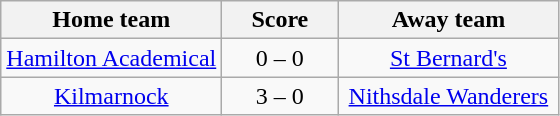<table class="wikitable" style="text-align: center">
<tr>
<th width=140>Home team</th>
<th width=70>Score</th>
<th width=140>Away team</th>
</tr>
<tr>
<td><a href='#'>Hamilton Academical</a></td>
<td>0 – 0</td>
<td><a href='#'>St Bernard's</a></td>
</tr>
<tr>
<td><a href='#'>Kilmarnock</a></td>
<td>3 – 0</td>
<td><a href='#'>Nithsdale Wanderers</a></td>
</tr>
</table>
